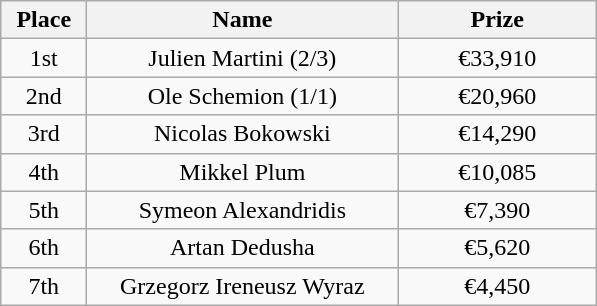<table class="wikitable">
<tr>
<th width="50">Place</th>
<th width="200">Name</th>
<th width="125">Prize</th>
</tr>
<tr>
<td align = "center">1st</td>
<td align = "center">Julien Martini (2/3)</td>
<td align="center">€33,910</td>
</tr>
<tr>
<td align = "center">2nd</td>
<td align = "center">Ole Schemion (1/1)</td>
<td align="center">€20,960</td>
</tr>
<tr>
<td align = "center">3rd</td>
<td align = "center">Nicolas Bokowski</td>
<td align="center">€14,290</td>
</tr>
<tr>
<td align = "center">4th</td>
<td align = "center">Mikkel Plum</td>
<td align="center">€10,085</td>
</tr>
<tr>
<td align = "center">5th</td>
<td align = "center">Symeon Alexandridis</td>
<td align="center">€7,390</td>
</tr>
<tr>
<td align = "center">6th</td>
<td align = "center">Artan Dedusha</td>
<td align="center">€5,620</td>
</tr>
<tr>
<td align = "center">7th</td>
<td align = "center">Grzegorz Ireneusz Wyraz</td>
<td align="center">€4,450</td>
</tr>
</table>
